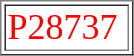<table border="1">
<tr>
<td style="background:white; font-size: 18pt; color: red"> P28737 </td>
</tr>
</table>
